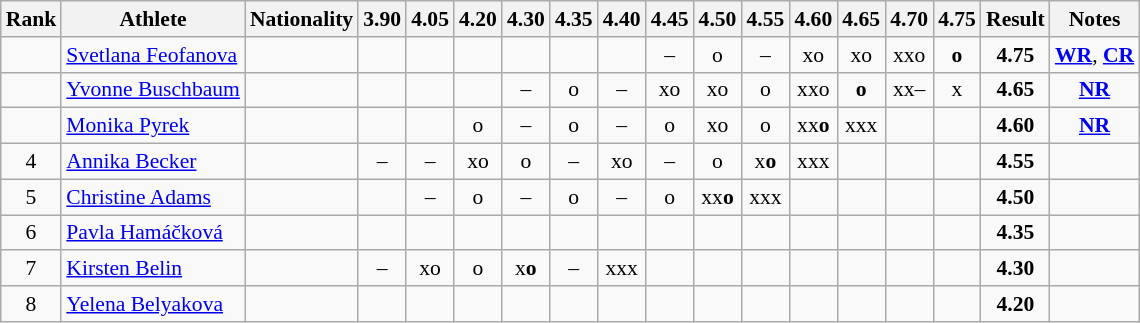<table class="wikitable sortable" style="text-align:center;font-size:90%">
<tr>
<th>Rank</th>
<th>Athlete</th>
<th>Nationality</th>
<th>3.90</th>
<th>4.05</th>
<th>4.20</th>
<th>4.30</th>
<th>4.35</th>
<th>4.40</th>
<th>4.45</th>
<th>4.50</th>
<th>4.55</th>
<th>4.60</th>
<th>4.65</th>
<th>4.70</th>
<th>4.75</th>
<th>Result</th>
<th>Notes</th>
</tr>
<tr>
<td></td>
<td align="left"><a href='#'>Svetlana Feofanova</a></td>
<td align=left></td>
<td></td>
<td></td>
<td></td>
<td></td>
<td></td>
<td></td>
<td>–</td>
<td>o</td>
<td>–</td>
<td>xo</td>
<td>xo</td>
<td>xxo</td>
<td><strong>o</strong></td>
<td><strong>4.75</strong></td>
<td><strong><a href='#'>WR</a></strong>, <strong><a href='#'>CR</a></strong></td>
</tr>
<tr>
<td></td>
<td align="left"><a href='#'>Yvonne Buschbaum</a></td>
<td align=left></td>
<td></td>
<td></td>
<td></td>
<td>–</td>
<td>o</td>
<td>–</td>
<td>xo</td>
<td>xo</td>
<td>o</td>
<td>xxo</td>
<td><strong>o</strong></td>
<td>xx–</td>
<td>x</td>
<td><strong>4.65</strong></td>
<td><strong><a href='#'>NR</a></strong></td>
</tr>
<tr>
<td></td>
<td align="left"><a href='#'>Monika Pyrek</a></td>
<td align=left></td>
<td></td>
<td></td>
<td>o</td>
<td>–</td>
<td>o</td>
<td>–</td>
<td>o</td>
<td>xo</td>
<td>o</td>
<td>xx<strong>o</strong></td>
<td>xxx</td>
<td></td>
<td></td>
<td><strong>4.60</strong></td>
<td><strong><a href='#'>NR</a></strong></td>
</tr>
<tr>
<td>4</td>
<td align="left"><a href='#'>Annika Becker</a></td>
<td align=left></td>
<td>–</td>
<td>–</td>
<td>xo</td>
<td>o</td>
<td>–</td>
<td>xo</td>
<td>–</td>
<td>o</td>
<td>x<strong>o</strong></td>
<td>xxx</td>
<td></td>
<td></td>
<td></td>
<td><strong>4.55</strong></td>
<td></td>
</tr>
<tr>
<td>5</td>
<td align="left"><a href='#'>Christine Adams</a></td>
<td align=left></td>
<td></td>
<td>–</td>
<td>o</td>
<td>–</td>
<td>o</td>
<td>–</td>
<td>o</td>
<td>xx<strong>o</strong></td>
<td>xxx</td>
<td></td>
<td></td>
<td></td>
<td></td>
<td><strong>4.50</strong></td>
<td></td>
</tr>
<tr>
<td>6</td>
<td align="left"><a href='#'>Pavla Hamáčková</a></td>
<td align=left></td>
<td></td>
<td></td>
<td></td>
<td></td>
<td></td>
<td></td>
<td></td>
<td></td>
<td></td>
<td></td>
<td></td>
<td></td>
<td></td>
<td><strong>4.35</strong></td>
<td></td>
</tr>
<tr>
<td>7</td>
<td align="left"><a href='#'>Kirsten Belin</a></td>
<td align=left></td>
<td>–</td>
<td>xo</td>
<td>o</td>
<td>x<strong>o</strong></td>
<td>–</td>
<td>xxx</td>
<td></td>
<td></td>
<td></td>
<td></td>
<td></td>
<td></td>
<td></td>
<td><strong>4.30</strong></td>
<td></td>
</tr>
<tr>
<td>8</td>
<td align="left"><a href='#'>Yelena Belyakova</a></td>
<td align=left></td>
<td></td>
<td></td>
<td></td>
<td></td>
<td></td>
<td></td>
<td></td>
<td></td>
<td></td>
<td></td>
<td></td>
<td></td>
<td></td>
<td><strong>4.20</strong></td>
<td></td>
</tr>
</table>
